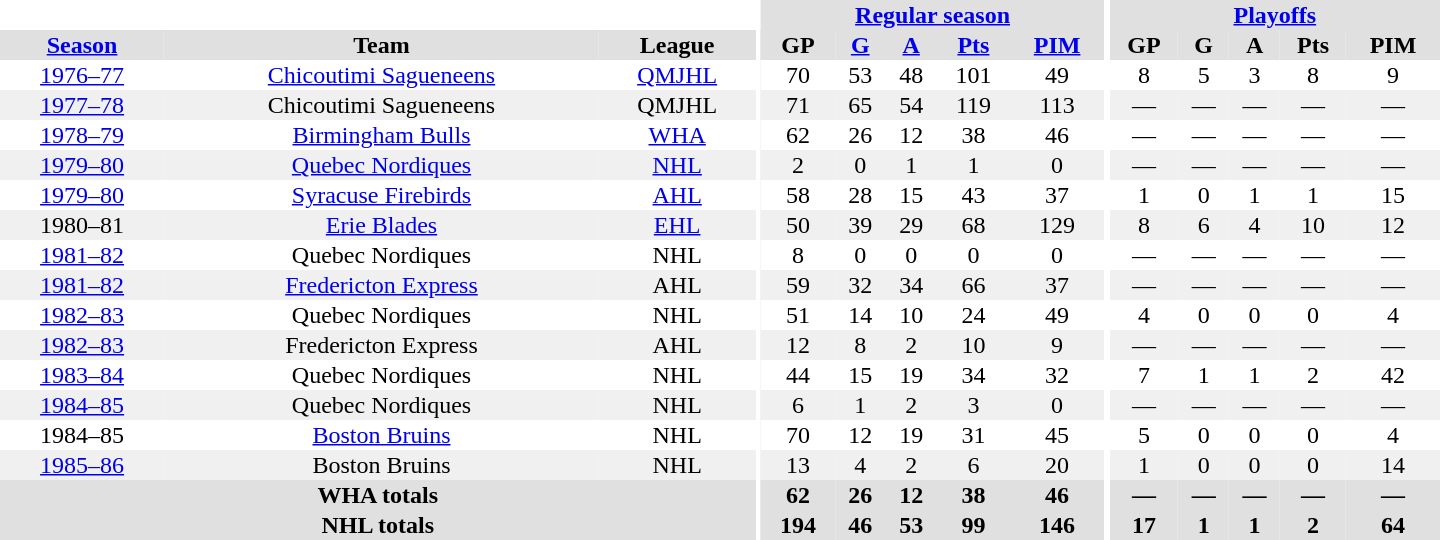<table border="0" cellpadding="1" cellspacing="0" style="text-align:center; width:60em">
<tr bgcolor="#e0e0e0">
<th colspan="3" bgcolor="#ffffff"></th>
<th rowspan="100" bgcolor="#ffffff"></th>
<th colspan="5"><a href='#'>Regular season</a></th>
<th rowspan="100" bgcolor="#ffffff"></th>
<th colspan="5"><a href='#'>Playoffs</a></th>
</tr>
<tr bgcolor="#e0e0e0">
<th><a href='#'>Season</a></th>
<th>Team</th>
<th>League</th>
<th>GP</th>
<th><a href='#'>G</a></th>
<th><a href='#'>A</a></th>
<th><a href='#'>Pts</a></th>
<th><a href='#'>PIM</a></th>
<th>GP</th>
<th>G</th>
<th>A</th>
<th>Pts</th>
<th>PIM</th>
</tr>
<tr>
<td><a href='#'>1976–77</a></td>
<td><a href='#'>Chicoutimi Sagueneens</a></td>
<td><a href='#'>QMJHL</a></td>
<td>70</td>
<td>53</td>
<td>48</td>
<td>101</td>
<td>49</td>
<td>8</td>
<td>5</td>
<td>3</td>
<td>8</td>
<td>9</td>
</tr>
<tr bgcolor="#f0f0f0">
<td><a href='#'>1977–78</a></td>
<td>Chicoutimi Sagueneens</td>
<td>QMJHL</td>
<td>71</td>
<td>65</td>
<td>54</td>
<td>119</td>
<td>113</td>
<td>—</td>
<td>—</td>
<td>—</td>
<td>—</td>
<td>—</td>
</tr>
<tr>
<td><a href='#'>1978–79</a></td>
<td><a href='#'>Birmingham Bulls</a></td>
<td><a href='#'>WHA</a></td>
<td>62</td>
<td>26</td>
<td>12</td>
<td>38</td>
<td>46</td>
<td>—</td>
<td>—</td>
<td>—</td>
<td>—</td>
<td>—</td>
</tr>
<tr bgcolor="#f0f0f0">
<td><a href='#'>1979–80</a></td>
<td><a href='#'>Quebec Nordiques</a></td>
<td><a href='#'>NHL</a></td>
<td>2</td>
<td>0</td>
<td>1</td>
<td>1</td>
<td>0</td>
<td>—</td>
<td>—</td>
<td>—</td>
<td>—</td>
<td>—</td>
</tr>
<tr>
<td><a href='#'>1979–80</a></td>
<td><a href='#'>Syracuse Firebirds</a></td>
<td><a href='#'>AHL</a></td>
<td>58</td>
<td>28</td>
<td>15</td>
<td>43</td>
<td>37</td>
<td>1</td>
<td>0</td>
<td>1</td>
<td>1</td>
<td>15</td>
</tr>
<tr bgcolor="#f0f0f0">
<td>1980–81</td>
<td><a href='#'>Erie Blades</a></td>
<td><a href='#'>EHL</a></td>
<td>50</td>
<td>39</td>
<td>29</td>
<td>68</td>
<td>129</td>
<td>8</td>
<td>6</td>
<td>4</td>
<td>10</td>
<td>12</td>
</tr>
<tr>
<td><a href='#'>1981–82</a></td>
<td>Quebec Nordiques</td>
<td>NHL</td>
<td>8</td>
<td>0</td>
<td>0</td>
<td>0</td>
<td>0</td>
<td>—</td>
<td>—</td>
<td>—</td>
<td>—</td>
<td>—</td>
</tr>
<tr bgcolor="#f0f0f0">
<td><a href='#'>1981–82</a></td>
<td><a href='#'>Fredericton Express</a></td>
<td>AHL</td>
<td>59</td>
<td>32</td>
<td>34</td>
<td>66</td>
<td>37</td>
<td>—</td>
<td>—</td>
<td>—</td>
<td>—</td>
<td>—</td>
</tr>
<tr>
<td><a href='#'>1982–83</a></td>
<td>Quebec Nordiques</td>
<td>NHL</td>
<td>51</td>
<td>14</td>
<td>10</td>
<td>24</td>
<td>49</td>
<td>4</td>
<td>0</td>
<td>0</td>
<td>0</td>
<td>4</td>
</tr>
<tr bgcolor="#f0f0f0">
<td><a href='#'>1982–83</a></td>
<td>Fredericton Express</td>
<td>AHL</td>
<td>12</td>
<td>8</td>
<td>2</td>
<td>10</td>
<td>9</td>
<td>—</td>
<td>—</td>
<td>—</td>
<td>—</td>
<td>—</td>
</tr>
<tr>
<td><a href='#'>1983–84</a></td>
<td>Quebec Nordiques</td>
<td>NHL</td>
<td>44</td>
<td>15</td>
<td>19</td>
<td>34</td>
<td>32</td>
<td>7</td>
<td>1</td>
<td>1</td>
<td>2</td>
<td>42</td>
</tr>
<tr bgcolor="#f0f0f0">
<td><a href='#'>1984–85</a></td>
<td>Quebec Nordiques</td>
<td>NHL</td>
<td>6</td>
<td>1</td>
<td>2</td>
<td>3</td>
<td>0</td>
<td>—</td>
<td>—</td>
<td>—</td>
<td>—</td>
<td>—</td>
</tr>
<tr>
<td>1984–85</td>
<td><a href='#'>Boston Bruins</a></td>
<td>NHL</td>
<td>70</td>
<td>12</td>
<td>19</td>
<td>31</td>
<td>45</td>
<td>5</td>
<td>0</td>
<td>0</td>
<td>0</td>
<td>4</td>
</tr>
<tr bgcolor="#f0f0f0">
<td><a href='#'>1985–86</a></td>
<td>Boston Bruins</td>
<td>NHL</td>
<td>13</td>
<td>4</td>
<td>2</td>
<td>6</td>
<td>20</td>
<td>1</td>
<td>0</td>
<td>0</td>
<td>0</td>
<td>14</td>
</tr>
<tr bgcolor="#e0e0e0">
<th colspan="3">WHA totals</th>
<th>62</th>
<th>26</th>
<th>12</th>
<th>38</th>
<th>46</th>
<th>—</th>
<th>—</th>
<th>—</th>
<th>—</th>
<th>—</th>
</tr>
<tr bgcolor="#e0e0e0">
<th colspan="3">NHL totals</th>
<th>194</th>
<th>46</th>
<th>53</th>
<th>99</th>
<th>146</th>
<th>17</th>
<th>1</th>
<th>1</th>
<th>2</th>
<th>64</th>
</tr>
</table>
